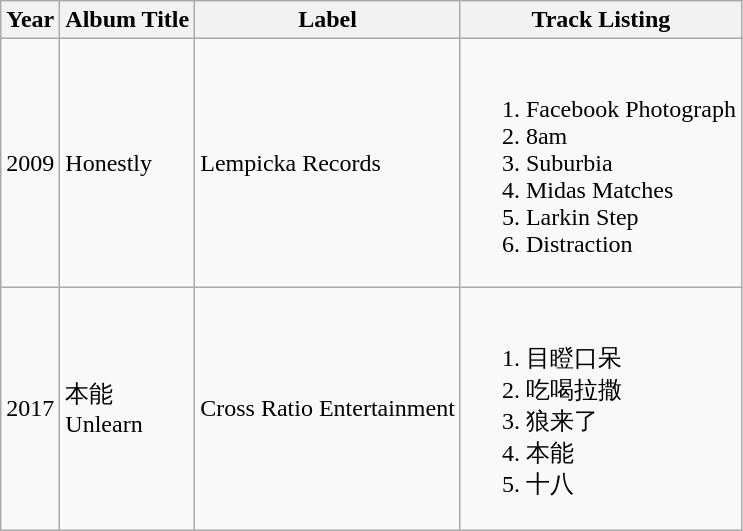<table class="wikitable">
<tr>
<th>Year</th>
<th>Album Title</th>
<th>Label</th>
<th>Track Listing</th>
</tr>
<tr>
<td>2009</td>
<td>Honestly</td>
<td>Lempicka Records</td>
<td><br><ol><li>Facebook Photograph</li><li>8am</li><li>Suburbia</li><li>Midas Matches</li><li>Larkin Step</li><li>Distraction</li></ol></td>
</tr>
<tr>
<td rowspan="2">2017</td>
<td rowspan="3">本能<br>Unlearn</td>
<td rowspan="3">Cross Ratio Entertainment</td>
<td rowspan="3"><br><ol><li>目瞪口呆</li><li>吃喝拉撒</li><li>狼来了</li><li>本能</li><li>十八</li></ol></td>
</tr>
</table>
